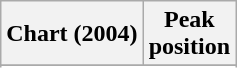<table class="wikitable sortable plainrowheaders" style="text-align:center">
<tr>
<th scope="col">Chart (2004)</th>
<th scope="col">Peak<br> position</th>
</tr>
<tr>
</tr>
<tr>
</tr>
<tr>
</tr>
<tr>
</tr>
</table>
